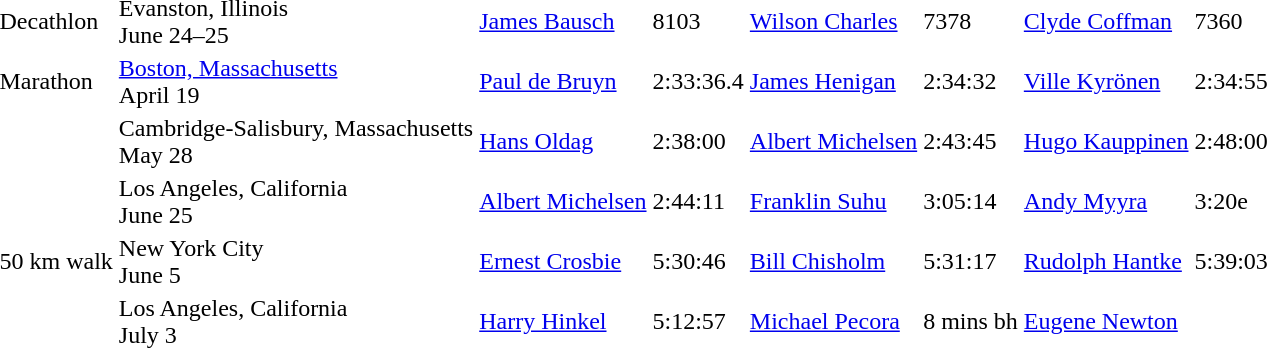<table>
<tr>
<td>Decathlon</td>
<td>Evanston, Illinois<br>June 24–25</td>
<td><a href='#'>James Bausch</a></td>
<td>8103</td>
<td><a href='#'>Wilson Charles</a></td>
<td>7378</td>
<td><a href='#'>Clyde Coffman</a></td>
<td>7360</td>
</tr>
<tr>
<td>Marathon</td>
<td><a href='#'>Boston, Massachusetts</a><br>April 19</td>
<td><a href='#'>Paul de Bruyn</a></td>
<td>2:33:36.4</td>
<td><a href='#'>James Henigan</a></td>
<td>2:34:32</td>
<td><a href='#'>Ville Kyrönen</a><br></td>
<td>2:34:55</td>
</tr>
<tr>
<td></td>
<td>Cambridge-Salisbury, Massachusetts<br>May 28</td>
<td><a href='#'>Hans Oldag</a></td>
<td>2:38:00</td>
<td><a href='#'>Albert Michelsen</a></td>
<td>2:43:45</td>
<td><a href='#'>Hugo Kauppinen</a><br></td>
<td>2:48:00</td>
</tr>
<tr>
<td></td>
<td>Los Angeles, California<br>June 25</td>
<td><a href='#'>Albert Michelsen</a></td>
<td>2:44:11</td>
<td><a href='#'>Franklin Suhu</a></td>
<td>3:05:14</td>
<td><a href='#'>Andy Myyra</a></td>
<td>3:20e</td>
</tr>
<tr>
<td>50 km walk</td>
<td>New York City<br>June 5</td>
<td><a href='#'>Ernest Crosbie</a></td>
<td>5:30:46</td>
<td><a href='#'>Bill Chisholm</a></td>
<td>5:31:17</td>
<td><a href='#'>Rudolph Hantke</a></td>
<td>5:39:03</td>
</tr>
<tr>
<td></td>
<td>Los Angeles, California<br>July 3</td>
<td><a href='#'>Harry Hinkel</a></td>
<td>5:12:57</td>
<td><a href='#'>Michael Pecora</a></td>
<td>8 mins bh</td>
<td><a href='#'>Eugene Newton</a></td>
<td></td>
</tr>
</table>
